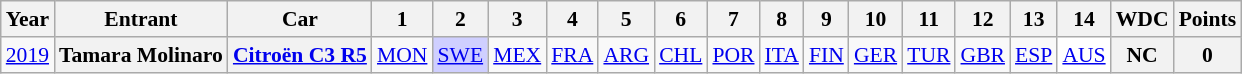<table class="wikitable" style="text-align:center; font-size:90%">
<tr>
<th>Year</th>
<th>Entrant</th>
<th>Car</th>
<th>1</th>
<th>2</th>
<th>3</th>
<th>4</th>
<th>5</th>
<th>6</th>
<th>7</th>
<th>8</th>
<th>9</th>
<th>10</th>
<th>11</th>
<th>12</th>
<th>13</th>
<th>14</th>
<th>WDC</th>
<th>Points</th>
</tr>
<tr>
<td><a href='#'>2019</a></td>
<th>Tamara Molinaro</th>
<th><a href='#'>Citroën C3 R5</a></th>
<td><a href='#'>MON</a></td>
<td style="background:#CFCFFF"><a href='#'>SWE</a><br></td>
<td><a href='#'>MEX</a></td>
<td><a href='#'>FRA</a></td>
<td><a href='#'>ARG</a></td>
<td><a href='#'>CHL</a></td>
<td><a href='#'>POR</a></td>
<td><a href='#'>ITA</a></td>
<td><a href='#'>FIN</a></td>
<td><a href='#'>GER</a></td>
<td><a href='#'>TUR</a></td>
<td><a href='#'>GBR</a></td>
<td><a href='#'>ESP</a></td>
<td style="background:#FFFFFF"><a href='#'>AUS</a><br></td>
<th>NC</th>
<th>0</th>
</tr>
</table>
